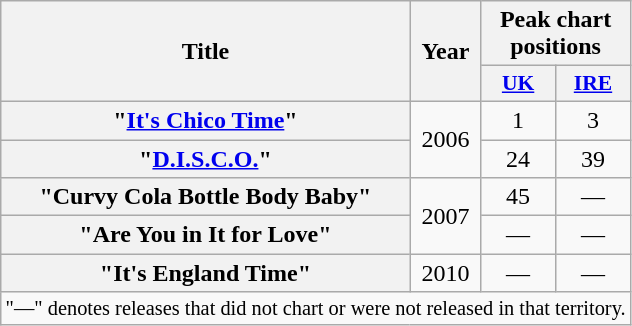<table class="wikitable plainrowheaders" style="text-align:center">
<tr>
<th scope="col" rowspan="2">Title</th>
<th scope="col" rowspan="2">Year</th>
<th scope="col" colspan="2">Peak chart positions</th>
</tr>
<tr>
<th scope="col" style="width:3em;font-size:90%"><a href='#'>UK</a><br></th>
<th scope="col" style="width:3em;font-size:90%"><a href='#'>IRE</a><br></th>
</tr>
<tr>
<th scope="row">"<a href='#'>It's Chico Time</a>"</th>
<td rowspan="2">2006</td>
<td>1</td>
<td>3</td>
</tr>
<tr>
<th scope="row">"<a href='#'>D.I.S.C.O.</a>"</th>
<td>24</td>
<td>39</td>
</tr>
<tr>
<th scope="row">"Curvy Cola Bottle Body Baby"</th>
<td rowspan="2">2007</td>
<td>45</td>
<td>—</td>
</tr>
<tr>
<th scope="row">"Are You in It for Love"</th>
<td>—</td>
<td>—</td>
</tr>
<tr>
<th scope="row">"It's England Time"</th>
<td>2010</td>
<td>—</td>
<td>—</td>
</tr>
<tr>
<td colspan="5" style="font-size:85%">"—" denotes releases that did not chart or were not released in that territory.</td>
</tr>
</table>
